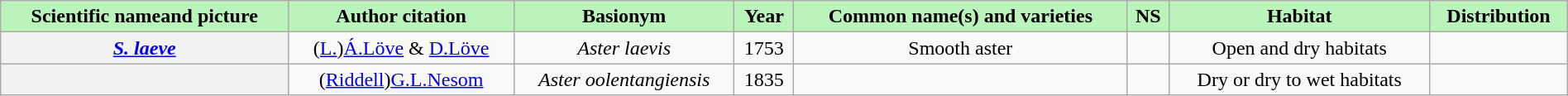<table class="wikitable sortable mw-collapsible" style="width:100%;text-align:center;">
<tr>
<th scope="col" style="background-color:#baf4ba;">Scientific nameand picture</th>
<th scope="col" style="background-color:#baf4ba;">Author citation</th>
<th scope="col" style="background-color:#baf4ba;">Basionym</th>
<th scope="col" style="background-color:#baf4ba;">Year</th>
<th scope="col" style="background-color:#baf4ba;">Common name(s) and varieties</th>
<th scope="col" style="background-color:#baf4ba;">NS</th>
<th scope="col" class="unsortable" style="background-color:#baf4ba;">Habitat</th>
<th scope="col" class="unsortable" style="background-color:#baf4ba;">Distribution</th>
</tr>
<tr>
<th scope="row"><em><a href='#'>S. laeve</a></em></th>
<td>(<a href='#'>L.</a>)<a href='#'>Á.Löve</a> & <a href='#'>D.Löve</a></td>
<td><em>Aster laevis</em></td>
<td>1753</td>
<td>Smooth aster<br></td>
<td></td>
<td>Open and dry habitats</td>
<td></td>
</tr>
<tr>
<th scope="row"><em><a href='#'></a></em></th>
<td>(<a href='#'>Riddell</a>)<a href='#'>G.L.Nesom</a></td>
<td><em>Aster oolentangiensis</em></td>
<td>1835</td>
<td></td>
<td></td>
<td>Dry or dry to wet habitats</td>
<td></td>
</tr>
</table>
